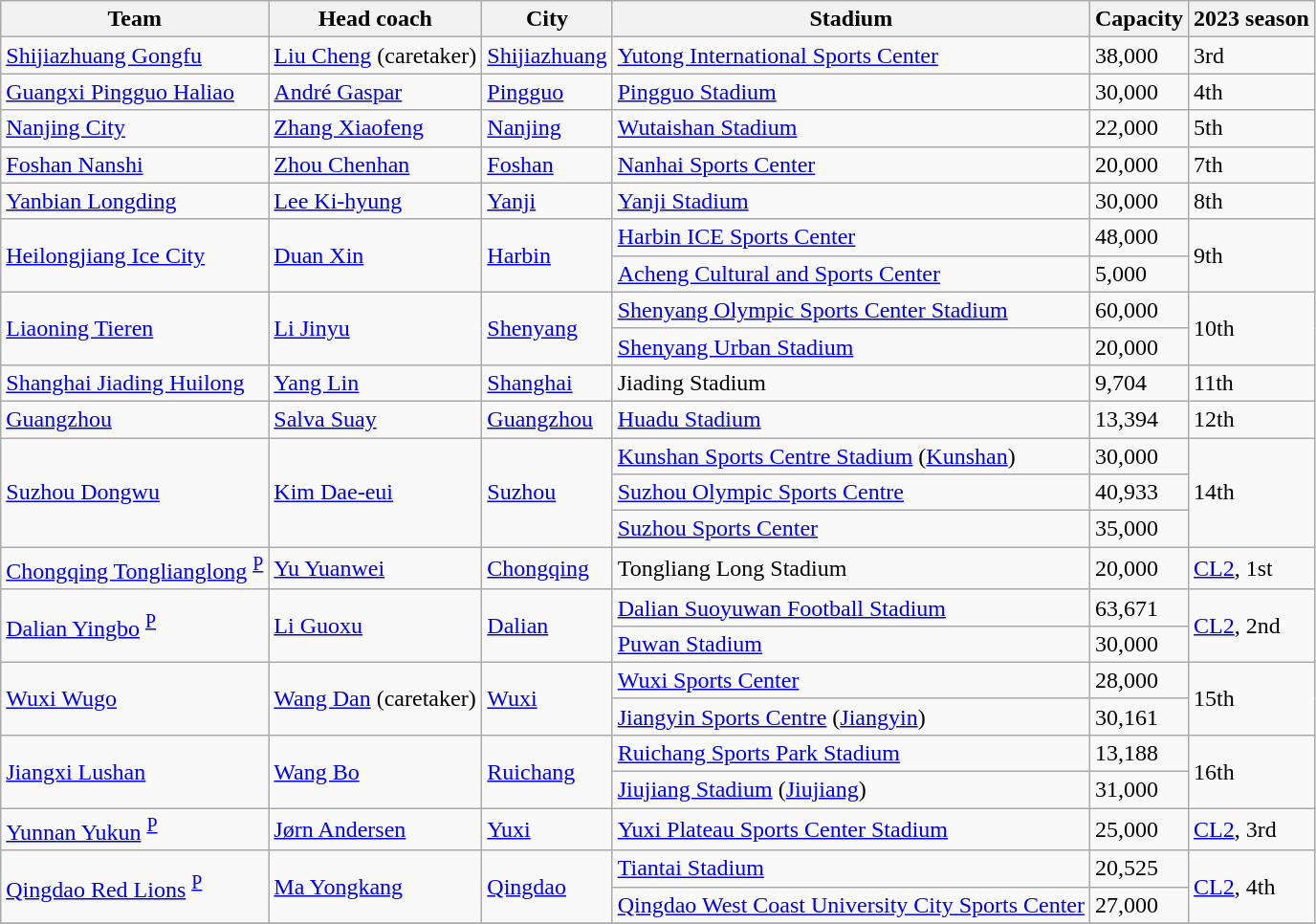<table class="wikitable sortable" style="font-size:100%">
<tr>
<th>Team</th>
<th>Head coach</th>
<th>City</th>
<th>Stadium</th>
<th>Capacity</th>
<th>2023 season</th>
</tr>
<tr>
<td><a href='#'>Shijiazhuang Gongfu</a></td>
<td> <a href='#'>Liu Cheng</a> (caretaker)</td>
<td><a href='#'>Shijiazhuang</a></td>
<td><a href='#'>Yutong International Sports Center</a></td>
<td>38,000</td>
<td data-sort-value="1">3rd</td>
</tr>
<tr>
<td><a href='#'>Guangxi Pingguo Haliao</a></td>
<td> <a href='#'>André Gaspar</a></td>
<td><a href='#'>Pingguo</a></td>
<td><a href='#'>Pingguo Stadium</a></td>
<td>30,000</td>
<td data-sort-value="2">4th</td>
</tr>
<tr>
<td><a href='#'>Nanjing City</a></td>
<td> <a href='#'>Zhang Xiaofeng</a></td>
<td><a href='#'>Nanjing</a></td>
<td><a href='#'>Wutaishan Stadium</a></td>
<td>22,000</td>
<td data-sort-value="3">5th</td>
</tr>
<tr>
<td><a href='#'>Foshan Nanshi</a></td>
<td> <a href='#'>Zhou Chenhan</a></td>
<td><a href='#'>Foshan</a></td>
<td><a href='#'>Nanhai Sports Center</a></td>
<td>20,000</td>
<td data-sort-value="4">7th</td>
</tr>
<tr>
<td><a href='#'>Yanbian Longding</a></td>
<td> <a href='#'>Lee Ki-hyung</a></td>
<td><a href='#'>Yanji</a></td>
<td><a href='#'>Yanji Stadium</a></td>
<td>30,000</td>
<td data-sort-value="5">8th</td>
</tr>
<tr>
<td rowspan="2"><a href='#'>Heilongjiang Ice City</a></td>
<td rowspan="2"> <a href='#'>Duan Xin</a></td>
<td rowspan="2"><a href='#'>Harbin</a></td>
<td><a href='#'>Harbin ICE Sports Center</a></td>
<td>48,000</td>
<td data-sort-value="6"; rowspan="2">9th</td>
</tr>
<tr>
<td><a href='#'>Acheng Cultural and Sports Center</a></td>
<td>5,000</td>
</tr>
<tr>
<td rowspan="2"><a href='#'>Liaoning Tieren</a></td>
<td rowspan="2"> <a href='#'>Li Jinyu</a></td>
<td rowspan="2"><a href='#'>Shenyang</a></td>
<td><a href='#'>Shenyang Olympic Sports Center Stadium</a></td>
<td>60,000</td>
<td data-sort-value="7"; rowspan="2">10th</td>
</tr>
<tr>
<td><a href='#'>Shenyang Urban Stadium</a></td>
<td>20,000</td>
</tr>
<tr>
<td><a href='#'>Shanghai Jiading Huilong</a></td>
<td> <a href='#'>Yang Lin</a></td>
<td><a href='#'>Shanghai</a></td>
<td>Jiading Stadium</td>
<td>9,704</td>
<td data-sort-value="8">11th</td>
</tr>
<tr>
<td><a href='#'>Guangzhou</a></td>
<td> <a href='#'>Salva Suay</a></td>
<td><a href='#'>Guangzhou</a></td>
<td><a href='#'>Huadu Stadium</a></td>
<td>13,394</td>
<td data-sort-value="9">12th</td>
</tr>
<tr>
<td rowspan="3"><a href='#'>Suzhou Dongwu</a></td>
<td rowspan="3"> <a href='#'>Kim Dae-eui</a></td>
<td rowspan="3"><a href='#'>Suzhou</a></td>
<td><a href='#'>Kunshan Sports Centre Stadium</a> (<a href='#'>Kunshan</a>)</td>
<td>30,000</td>
<td data-sort-value="10"; rowspan="3">14th</td>
</tr>
<tr>
<td><a href='#'>Suzhou Olympic Sports Centre</a></td>
<td>40,933</td>
</tr>
<tr>
<td><a href='#'>Suzhou Sports Center</a></td>
<td>35,000</td>
</tr>
<tr>
<td><a href='#'>Chongqing Tonglianglong</a> <sup><a href='#'>P</a></sup></td>
<td> <a href='#'>Yu Yuanwei</a></td>
<td><a href='#'>Chongqing</a></td>
<td>Tongliang Long Stadium</td>
<td>20,000</td>
<td data-sort-value="11"><a href='#'>CL2</a>, 1st</td>
</tr>
<tr>
<td rowspan="2"><a href='#'>Dalian Yingbo</a> <sup><a href='#'>P</a></sup></td>
<td rowspan="2"> <a href='#'>Li Guoxu</a></td>
<td rowspan="2"><a href='#'>Dalian</a></td>
<td><a href='#'>Dalian Suoyuwan Football Stadium</a></td>
<td>63,671</td>
<td data-sort-value="12"; rowspan="2"><a href='#'>CL2</a>, 2nd</td>
</tr>
<tr>
<td><a href='#'>Puwan Stadium</a></td>
<td>30,000</td>
</tr>
<tr>
<td rowspan="2"><a href='#'>Wuxi Wugo</a></td>
<td rowspan="2"> <a href='#'>Wang Dan</a> (caretaker)</td>
<td rowspan="2"><a href='#'>Wuxi</a></td>
<td><a href='#'>Wuxi Sports Center</a></td>
<td>28,000</td>
<td data-sort-value="13"; rowspan="2">15th</td>
</tr>
<tr>
<td><a href='#'>Jiangyin Sports Centre</a> (<a href='#'>Jiangyin</a>)</td>
<td>30,161</td>
</tr>
<tr>
<td rowspan="2"><a href='#'>Jiangxi Lushan</a></td>
<td rowspan="2"> <a href='#'>Wang Bo</a></td>
<td rowspan="2"><a href='#'>Ruichang</a></td>
<td><a href='#'>Ruichang Sports Park Stadium</a></td>
<td>13,188</td>
<td rowspan="2"; data-sort-value="14">16th</td>
</tr>
<tr>
<td><a href='#'>Jiujiang Stadium</a> (<a href='#'>Jiujiang</a>)</td>
<td>31,000</td>
</tr>
<tr>
<td><a href='#'>Yunnan Yukun</a> <sup><a href='#'>P</a></sup></td>
<td> <a href='#'>Jørn Andersen</a></td>
<td><a href='#'>Yuxi</a></td>
<td><a href='#'>Yuxi Plateau Sports Center Stadium</a></td>
<td>25,000</td>
<td data-sort-value="15"><a href='#'>CL2</a>, 3rd</td>
</tr>
<tr>
<td rowspan="2"><a href='#'>Qingdao Red Lions</a> <sup><a href='#'>P</a></sup></td>
<td rowspan="2"> <a href='#'>Ma Yongkang</a></td>
<td rowspan="2"><a href='#'>Qingdao</a></td>
<td><a href='#'>Tiantai Stadium</a></td>
<td>20,525</td>
<td rowspan="2"; data-sort-value="16"><a href='#'>CL2</a>, 4th</td>
</tr>
<tr>
<td><a href='#'>Qingdao West Coast University City Sports Center</a></td>
<td>27,000</td>
</tr>
<tr>
</tr>
</table>
